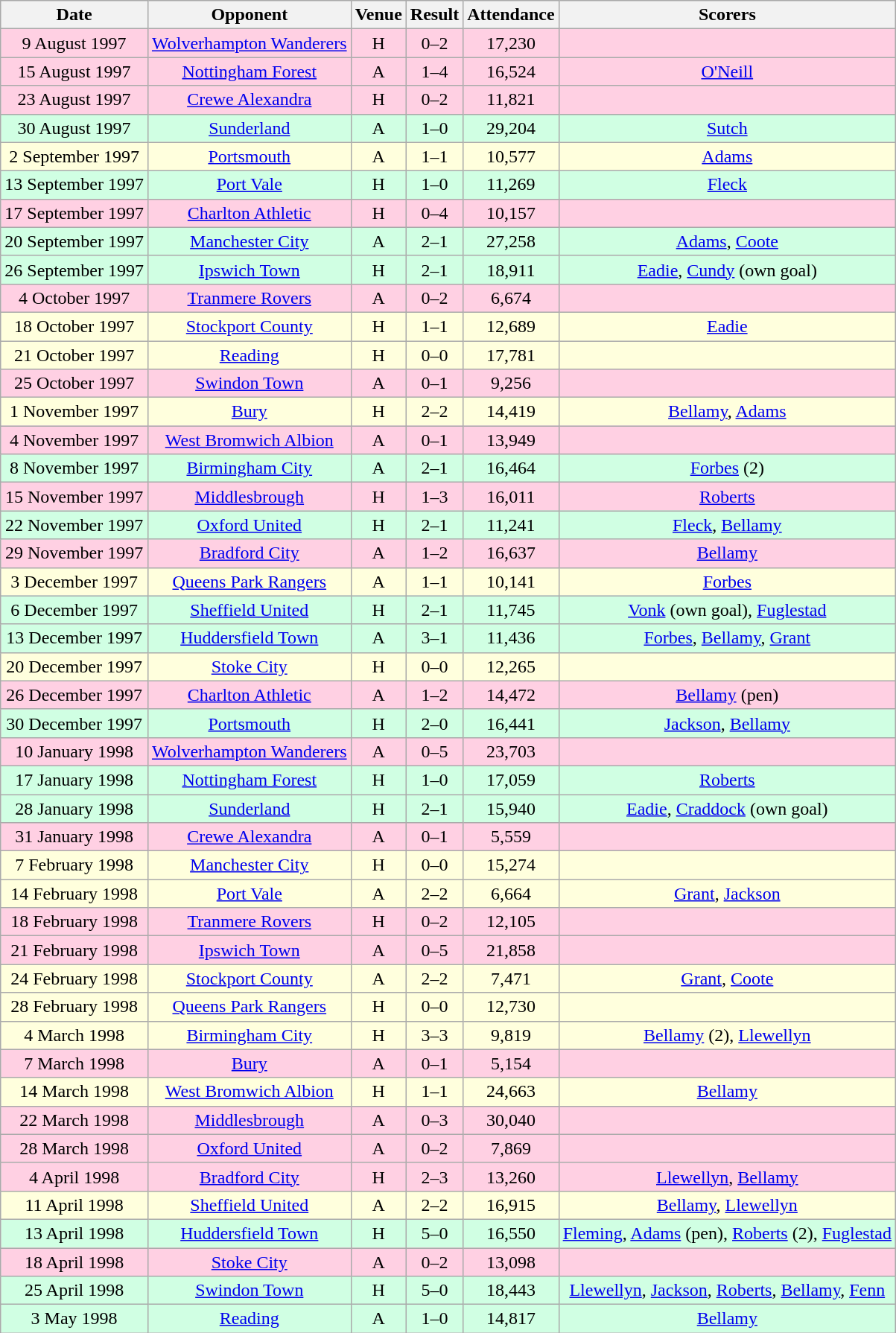<table class="wikitable sortable" style="font-size:100%; text-align:center">
<tr>
<th>Date</th>
<th>Opponent</th>
<th>Venue</th>
<th>Result</th>
<th>Attendance</th>
<th>Scorers</th>
</tr>
<tr style="background-color: #ffd0e3;">
<td>9 August 1997</td>
<td><a href='#'>Wolverhampton Wanderers</a></td>
<td>H</td>
<td>0–2</td>
<td>17,230</td>
<td></td>
</tr>
<tr style="background-color: #ffd0e3;">
<td>15 August 1997</td>
<td><a href='#'>Nottingham Forest</a></td>
<td>A</td>
<td>1–4</td>
<td>16,524</td>
<td><a href='#'>O'Neill</a></td>
</tr>
<tr style="background-color: #ffd0e3;">
<td>23 August 1997</td>
<td><a href='#'>Crewe Alexandra</a></td>
<td>H</td>
<td>0–2</td>
<td>11,821</td>
<td></td>
</tr>
<tr style="background-color: #d0ffe3;">
<td>30 August 1997</td>
<td><a href='#'>Sunderland</a></td>
<td>A</td>
<td>1–0</td>
<td>29,204</td>
<td><a href='#'>Sutch</a></td>
</tr>
<tr style="background-color: #ffffdd;">
<td>2 September 1997</td>
<td><a href='#'>Portsmouth</a></td>
<td>A</td>
<td>1–1</td>
<td>10,577</td>
<td><a href='#'>Adams</a></td>
</tr>
<tr style="background-color: #d0ffe3;">
<td>13 September 1997</td>
<td><a href='#'>Port Vale</a></td>
<td>H</td>
<td>1–0</td>
<td>11,269</td>
<td><a href='#'>Fleck</a></td>
</tr>
<tr style="background-color: #ffd0e3;">
<td>17 September 1997</td>
<td><a href='#'>Charlton Athletic</a></td>
<td>H</td>
<td>0–4</td>
<td>10,157</td>
<td></td>
</tr>
<tr style="background-color: #d0ffe3;">
<td>20 September 1997</td>
<td><a href='#'>Manchester City</a></td>
<td>A</td>
<td>2–1</td>
<td>27,258</td>
<td><a href='#'>Adams</a>, <a href='#'>Coote</a></td>
</tr>
<tr style="background-color: #d0ffe3;">
<td>26 September 1997</td>
<td><a href='#'>Ipswich Town</a></td>
<td>H</td>
<td>2–1</td>
<td>18,911</td>
<td><a href='#'>Eadie</a>, <a href='#'>Cundy</a> (own goal)</td>
</tr>
<tr style="background-color: #ffd0e3;">
<td>4 October 1997</td>
<td><a href='#'>Tranmere Rovers</a></td>
<td>A</td>
<td>0–2</td>
<td>6,674</td>
<td></td>
</tr>
<tr style="background-color: #ffffdd;">
<td>18 October 1997</td>
<td><a href='#'>Stockport County</a></td>
<td>H</td>
<td>1–1</td>
<td>12,689</td>
<td><a href='#'>Eadie</a></td>
</tr>
<tr style="background-color: #ffffdd;">
<td>21 October 1997</td>
<td><a href='#'>Reading</a></td>
<td>H</td>
<td>0–0</td>
<td>17,781</td>
<td></td>
</tr>
<tr style="background-color: #ffd0e3;">
<td>25 October 1997</td>
<td><a href='#'>Swindon Town</a></td>
<td>A</td>
<td>0–1</td>
<td>9,256</td>
<td></td>
</tr>
<tr style="background-color: #ffffdd;">
<td>1 November 1997</td>
<td><a href='#'>Bury</a></td>
<td>H</td>
<td>2–2</td>
<td>14,419</td>
<td><a href='#'>Bellamy</a>, <a href='#'>Adams</a></td>
</tr>
<tr style="background-color: #ffd0e3;">
<td>4 November 1997</td>
<td><a href='#'>West Bromwich Albion</a></td>
<td>A</td>
<td>0–1</td>
<td>13,949</td>
<td></td>
</tr>
<tr style="background-color: #d0ffe3;">
<td>8 November 1997</td>
<td><a href='#'>Birmingham City</a></td>
<td>A</td>
<td>2–1</td>
<td>16,464</td>
<td><a href='#'>Forbes</a> (2)</td>
</tr>
<tr style="background-color: #ffd0e3;">
<td>15 November 1997</td>
<td><a href='#'>Middlesbrough</a></td>
<td>H</td>
<td>1–3</td>
<td>16,011</td>
<td><a href='#'>Roberts</a></td>
</tr>
<tr style="background-color: #d0ffe3;">
<td>22 November 1997</td>
<td><a href='#'>Oxford United</a></td>
<td>H</td>
<td>2–1</td>
<td>11,241</td>
<td><a href='#'>Fleck</a>, <a href='#'>Bellamy</a></td>
</tr>
<tr style="background-color: #ffd0e3;">
<td>29 November 1997</td>
<td><a href='#'>Bradford City</a></td>
<td>A</td>
<td>1–2</td>
<td>16,637</td>
<td><a href='#'>Bellamy</a></td>
</tr>
<tr style="background-color: #ffffdd;">
<td>3 December 1997</td>
<td><a href='#'>Queens Park Rangers</a></td>
<td>A</td>
<td>1–1</td>
<td>10,141</td>
<td><a href='#'>Forbes</a></td>
</tr>
<tr style="background-color: #d0ffe3;">
<td>6 December 1997</td>
<td><a href='#'>Sheffield United</a></td>
<td>H</td>
<td>2–1</td>
<td>11,745</td>
<td><a href='#'>Vonk</a> (own goal), <a href='#'>Fuglestad</a></td>
</tr>
<tr style="background-color: #d0ffe3;">
<td>13 December 1997</td>
<td><a href='#'>Huddersfield Town</a></td>
<td>A</td>
<td>3–1</td>
<td>11,436</td>
<td><a href='#'>Forbes</a>, <a href='#'>Bellamy</a>, <a href='#'>Grant</a></td>
</tr>
<tr style="background-color: #ffffdd;">
<td>20 December 1997</td>
<td><a href='#'>Stoke City</a></td>
<td>H</td>
<td>0–0</td>
<td>12,265</td>
<td></td>
</tr>
<tr style="background-color: #ffd0e3;">
<td>26 December 1997</td>
<td><a href='#'>Charlton Athletic</a></td>
<td>A</td>
<td>1–2</td>
<td>14,472</td>
<td><a href='#'>Bellamy</a> (pen)</td>
</tr>
<tr style="background-color: #d0ffe3;">
<td>30 December 1997</td>
<td><a href='#'>Portsmouth</a></td>
<td>H</td>
<td>2–0</td>
<td>16,441</td>
<td><a href='#'>Jackson</a>, <a href='#'>Bellamy</a></td>
</tr>
<tr style="background-color: #ffd0e3;">
<td>10 January 1998</td>
<td><a href='#'>Wolverhampton Wanderers</a></td>
<td>A</td>
<td>0–5</td>
<td>23,703</td>
<td></td>
</tr>
<tr style="background-color: #d0ffe3;">
<td>17 January 1998</td>
<td><a href='#'>Nottingham Forest</a></td>
<td>H</td>
<td>1–0</td>
<td>17,059</td>
<td><a href='#'>Roberts</a></td>
</tr>
<tr style="background-color: #d0ffe3;">
<td>28 January 1998</td>
<td><a href='#'>Sunderland</a></td>
<td>H</td>
<td>2–1</td>
<td>15,940</td>
<td><a href='#'>Eadie</a>, <a href='#'>Craddock</a> (own goal)</td>
</tr>
<tr style="background-color: #ffd0e3;">
<td>31 January 1998</td>
<td><a href='#'>Crewe Alexandra</a></td>
<td>A</td>
<td>0–1</td>
<td>5,559</td>
<td></td>
</tr>
<tr style="background-color: #ffffdd;">
<td>7 February 1998</td>
<td><a href='#'>Manchester City</a></td>
<td>H</td>
<td>0–0</td>
<td>15,274</td>
<td></td>
</tr>
<tr style="background-color: #ffffdd;">
<td>14 February 1998</td>
<td><a href='#'>Port Vale</a></td>
<td>A</td>
<td>2–2</td>
<td>6,664</td>
<td><a href='#'>Grant</a>, <a href='#'>Jackson</a></td>
</tr>
<tr style="background-color: #ffd0e3;">
<td>18 February 1998</td>
<td><a href='#'>Tranmere Rovers</a></td>
<td>H</td>
<td>0–2</td>
<td>12,105</td>
<td></td>
</tr>
<tr style="background-color: #ffd0e3;">
<td>21 February 1998</td>
<td><a href='#'>Ipswich Town</a></td>
<td>A</td>
<td>0–5</td>
<td>21,858</td>
<td></td>
</tr>
<tr style="background-color: #ffffdd;">
<td>24 February 1998</td>
<td><a href='#'>Stockport County</a></td>
<td>A</td>
<td>2–2</td>
<td>7,471</td>
<td><a href='#'>Grant</a>, <a href='#'>Coote</a></td>
</tr>
<tr style="background-color: #ffffdd;">
<td>28 February 1998</td>
<td><a href='#'>Queens Park Rangers</a></td>
<td>H</td>
<td>0–0</td>
<td>12,730</td>
<td></td>
</tr>
<tr style="background-color: #ffffdd;">
<td>4 March 1998</td>
<td><a href='#'>Birmingham City</a></td>
<td>H</td>
<td>3–3</td>
<td>9,819</td>
<td><a href='#'>Bellamy</a> (2), <a href='#'>Llewellyn</a></td>
</tr>
<tr style="background-color: #ffd0e3;">
<td>7 March 1998</td>
<td><a href='#'>Bury</a></td>
<td>A</td>
<td>0–1</td>
<td>5,154</td>
<td></td>
</tr>
<tr style="background-color: #ffffdd;">
<td>14 March 1998</td>
<td><a href='#'>West Bromwich Albion</a></td>
<td>H</td>
<td>1–1</td>
<td>24,663</td>
<td><a href='#'>Bellamy</a></td>
</tr>
<tr style="background-color: #ffd0e3;">
<td>22 March 1998</td>
<td><a href='#'>Middlesbrough</a></td>
<td>A</td>
<td>0–3</td>
<td>30,040</td>
<td></td>
</tr>
<tr style="background-color: #ffd0e3;">
<td>28 March 1998</td>
<td><a href='#'>Oxford United</a></td>
<td>A</td>
<td>0–2</td>
<td>7,869</td>
<td></td>
</tr>
<tr style="background-color: #ffd0e3;">
<td>4 April 1998</td>
<td><a href='#'>Bradford City</a></td>
<td>H</td>
<td>2–3</td>
<td>13,260</td>
<td><a href='#'>Llewellyn</a>, <a href='#'>Bellamy</a></td>
</tr>
<tr style="background-color: #ffffdd;">
<td>11 April 1998</td>
<td><a href='#'>Sheffield United</a></td>
<td>A</td>
<td>2–2</td>
<td>16,915</td>
<td><a href='#'>Bellamy</a>, <a href='#'>Llewellyn</a></td>
</tr>
<tr style="background-color: #d0ffe3;">
<td>13 April 1998</td>
<td><a href='#'>Huddersfield Town</a></td>
<td>H</td>
<td>5–0</td>
<td>16,550</td>
<td><a href='#'>Fleming</a>, <a href='#'>Adams</a> (pen), <a href='#'>Roberts</a> (2), <a href='#'>Fuglestad</a></td>
</tr>
<tr style="background-color: #ffd0e3;">
<td>18 April 1998</td>
<td><a href='#'>Stoke City</a></td>
<td>A</td>
<td>0–2</td>
<td>13,098</td>
<td></td>
</tr>
<tr style="background-color: #d0ffe3;">
<td>25 April 1998</td>
<td><a href='#'>Swindon Town</a></td>
<td>H</td>
<td>5–0</td>
<td>18,443</td>
<td><a href='#'>Llewellyn</a>, <a href='#'>Jackson</a>, <a href='#'>Roberts</a>, <a href='#'>Bellamy</a>, <a href='#'>Fenn</a></td>
</tr>
<tr style="background-color: #d0ffe3;">
<td>3 May 1998</td>
<td><a href='#'>Reading</a></td>
<td>A</td>
<td>1–0</td>
<td>14,817</td>
<td><a href='#'>Bellamy</a></td>
</tr>
</table>
